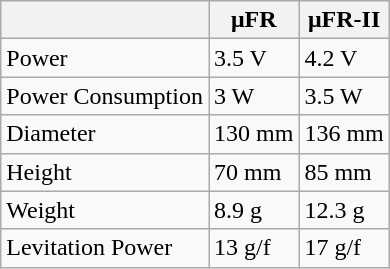<table class="wikitable">
<tr>
<th></th>
<th><strong>μFR</strong></th>
<th><strong>μFR-II</strong></th>
</tr>
<tr>
<td>Power</td>
<td>3.5 V</td>
<td>4.2 V</td>
</tr>
<tr>
<td>Power Consumption</td>
<td>3 W</td>
<td>3.5 W</td>
</tr>
<tr>
<td>Diameter</td>
<td>130 mm</td>
<td>136 mm</td>
</tr>
<tr>
<td>Height</td>
<td>70 mm</td>
<td>85 mm</td>
</tr>
<tr>
<td>Weight</td>
<td>8.9 g</td>
<td>12.3 g</td>
</tr>
<tr>
<td>Levitation Power</td>
<td>13 g/f</td>
<td>17 g/f</td>
</tr>
</table>
